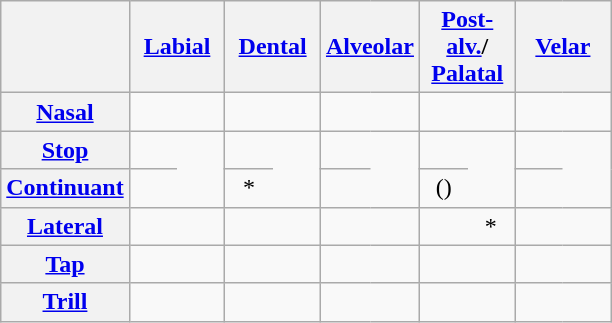<table class="wikitable" style="text-align: center;">
<tr>
<th></th>
<th colspan=2><a href='#'>Labial</a></th>
<th colspan=2><a href='#'>Dental</a></th>
<th colspan=2><a href='#'>Alveolar</a></th>
<th colspan=2><a href='#'>Post-alv.</a>/<br><a href='#'>Palatal</a></th>
<th colspan=2><a href='#'>Velar</a></th>
</tr>
<tr>
<th><a href='#'>Nasal</a></th>
<td style="border-right:0; width:25px;"></td>
<td style="border-left:0; width:25px;"></td>
<td colspan=2></td>
<td style="border-right:0; width:25px;"></td>
<td style="border-left:0; width:25px;"></td>
<td style="border-right:0; width:25px;"></td>
<td style="border-left:0; width:25px;"></td>
<td colspan=2></td>
</tr>
<tr>
<th><a href='#'>Stop</a></th>
<td style="border-right: 0;"></td>
<td rowspan=2 style="border-left: 0;"></td>
<td style="border-right:0; width:25px;"></td>
<td rowspan="2" style="border-left:0; width:25px;"></td>
<td style="border-right:0; width:25px;"></td>
<td rowspan="2" style="border-left:0; width:25px;"></td>
<td style="border-right:0; width:25px;"></td>
<td rowspan="2" style="border-left:0; width:25px;"></td>
<td style="border-right:0; width:25px;"></td>
<td rowspan="2" style="border-left:0; width:25px;"></td>
</tr>
<tr>
<th><a href='#'>Continuant</a></th>
<td style="border-right: 0;"></td>
<td style="border-right: 0;">*</td>
<td style="border-right: 0;"></td>
<td style="border-right: 0;">()</td>
<td style="border-right: 0;"></td>
</tr>
<tr>
<th><a href='#'>Lateral</a></th>
<td colspan=2></td>
<td colspan=2></td>
<td style="border-right: 0;"></td>
<td style="border-left: 0;"></td>
<td style="border-right: 0;"></td>
<td style="border-left: 0;">*</td>
<td colspan=2></td>
</tr>
<tr>
<th><a href='#'>Tap</a></th>
<td colspan=2></td>
<td colspan=2></td>
<td style="border-right: 0;"></td>
<td style="border-left: 0;"></td>
<td colspan=2></td>
<td colspan=2></td>
</tr>
<tr>
<th><a href='#'>Trill</a></th>
<td colspan=2></td>
<td colspan=2></td>
<td style="border-right: 0;"></td>
<td style="border-left: 0;"></td>
<td colspan=2></td>
<td colspan=2></td>
</tr>
</table>
